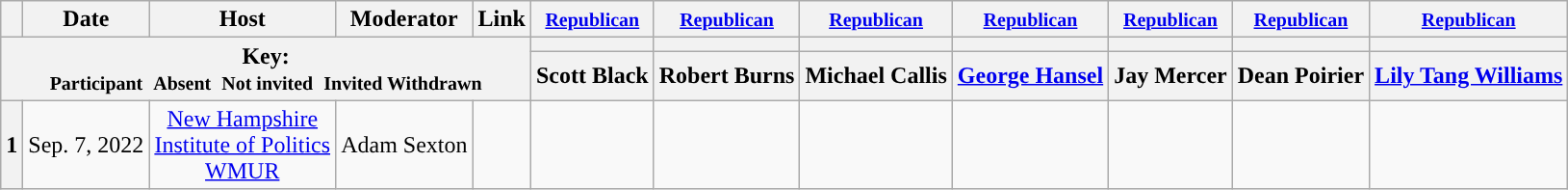<table class="wikitable" style="text-align:center;">
<tr>
<th scope="col"></th>
<th scope="col">Date</th>
<th scope="col">Host</th>
<th scope="col">Moderator</th>
<th scope="col">Link</th>
<th scope="col"><small><a href='#'>Republican</a></small></th>
<th scope="col"><small><a href='#'>Republican</a></small></th>
<th scope="col"><small><a href='#'>Republican</a></small></th>
<th scope="col"><small><a href='#'>Republican</a></small></th>
<th scope="col"><small><a href='#'>Republican</a></small></th>
<th scope="col"><small><a href='#'>Republican</a></small></th>
<th scope="col"><small><a href='#'>Republican</a></small></th>
</tr>
<tr>
<th colspan="5" rowspan="2">Key:<br> <small>Participant </small>  <small>Absent </small>  <small>Not invited </small>  <small>Invited  Withdrawn</small></th>
<th scope="col" style="background:"></th>
<th scope="col" style="background:"></th>
<th scope="col" style="background:"></th>
<th scope="col" style="background:"></th>
<th scope="col" style="background:"></th>
<th scope="col" style="background:"></th>
<th scope="col" style="background:"></th>
</tr>
<tr>
<th scope="col">Scott Black</th>
<th scope="col">Robert Burns</th>
<th scope="col">Michael Callis</th>
<th scope="col"><a href='#'>George Hansel</a></th>
<th scope="col">Jay Mercer</th>
<th scope="col">Dean Poirier</th>
<th scope="col"><a href='#'>Lily Tang Williams</a></th>
</tr>
<tr>
<th>1</th>
<td style="white-space:nowrap;">Sep. 7, 2022</td>
<td style="white-space:nowrap;"><a href='#'>New Hampshire</a><br><a href='#'>Institute of Politics</a><br><a href='#'>WMUR</a></td>
<td style="white-space:nowrap;">Adam Sexton</td>
<td style="white-space:nowrap;"></td>
<td></td>
<td></td>
<td></td>
<td></td>
<td></td>
<td></td>
<td></td>
</tr>
</table>
